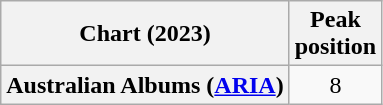<table class="wikitable plainrowheaders" style="text-align:center">
<tr>
<th scope="col">Chart (2023)</th>
<th scope="col">Peak<br>position</th>
</tr>
<tr>
<th scope="row">Australian Albums (<a href='#'>ARIA</a>)</th>
<td>8</td>
</tr>
</table>
